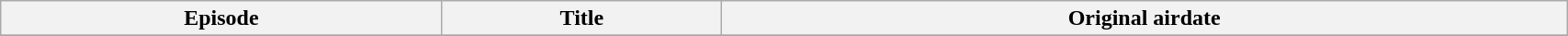<table class="wikitable plainrowheaders" width="90%">
<tr>
<th>Episode</th>
<th>Title</th>
<th>Original airdate</th>
</tr>
<tr>
</tr>
</table>
